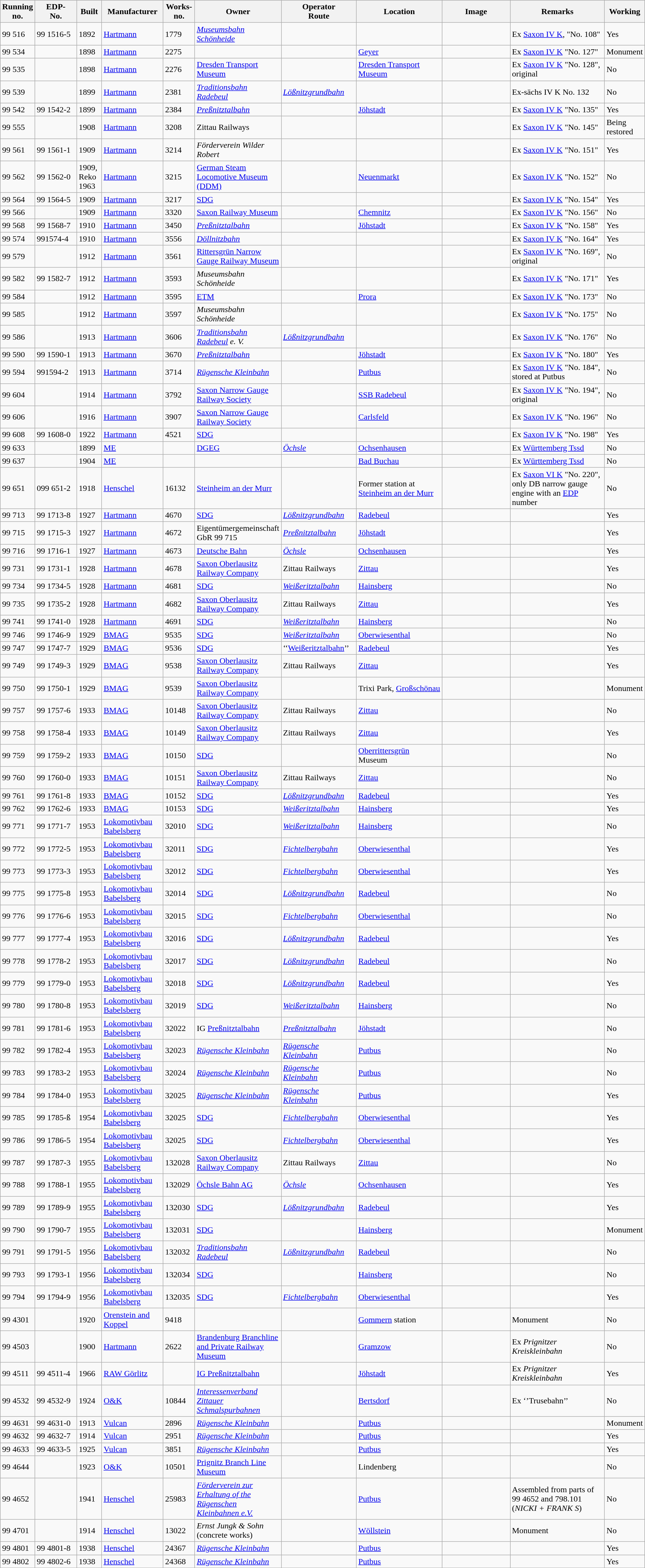<table class="wikitable" style="width="100%"; border:solid 1px #AAAAAA; background:#e3e3e3;">
<tr>
<th width="5%">Running<br>no.</th>
<th width="7%">EDP-<br>No.</th>
<th width="4%">Built</th>
<th width="10%">Manufacturer</th>
<th width="5%">Works-<br>no.</th>
<th width="12%">Owner</th>
<th width="12%">Operator<br>Route</th>
<th width="15%">Location</th>
<th width="13%">Image</th>
<th width="20%">Remarks</th>
<th width="8%">Working</th>
</tr>
<tr>
<td>99 516</td>
<td>99 1516-5</td>
<td>1892</td>
<td><a href='#'>Hartmann</a></td>
<td>1779</td>
<td><em><a href='#'>Museumsbahn Schönheide</a></em></td>
<td></td>
<td></td>
<td></td>
<td>Ex <a href='#'>Saxon IV K</a>, "No. 108"</td>
<td>Yes</td>
</tr>
<tr>
<td>99 534</td>
<td></td>
<td>1898</td>
<td><a href='#'>Hartmann</a></td>
<td>2275</td>
<td></td>
<td></td>
<td><a href='#'>Geyer</a></td>
<td></td>
<td>Ex <a href='#'>Saxon IV K</a> "No. 127"</td>
<td>Monument</td>
</tr>
<tr>
<td>99 535</td>
<td></td>
<td>1898</td>
<td><a href='#'>Hartmann</a></td>
<td>2276</td>
<td><a href='#'>Dresden Transport Museum</a></td>
<td></td>
<td><a href='#'>Dresden Transport Museum</a></td>
<td></td>
<td>Ex <a href='#'>Saxon IV K</a> "No. 128", original</td>
<td>No</td>
</tr>
<tr>
<td>99 539</td>
<td></td>
<td>1899</td>
<td><a href='#'>Hartmann</a></td>
<td>2381</td>
<td><em><a href='#'>Traditionsbahn Radebeul</a></em></td>
<td><em><a href='#'>Lößnitzgrundbahn</a></em></td>
<td></td>
<td></td>
<td>Ex-sächs IV K No. 132</td>
<td>No</td>
</tr>
<tr>
<td>99 542</td>
<td>99 1542-2</td>
<td>1899</td>
<td><a href='#'>Hartmann</a></td>
<td>2384</td>
<td><em><a href='#'>Preßnitztalbahn</a></em></td>
<td></td>
<td><a href='#'>Jöhstadt</a></td>
<td></td>
<td>Ex <a href='#'>Saxon IV K</a> "No. 135"</td>
<td>Yes</td>
</tr>
<tr>
<td>99 555</td>
<td></td>
<td>1908</td>
<td><a href='#'>Hartmann</a></td>
<td>3208</td>
<td>Zittau Railways</td>
<td></td>
<td></td>
<td></td>
<td>Ex <a href='#'>Saxon IV K</a> "No. 145"</td>
<td>Being restored</td>
</tr>
<tr>
<td>99 561</td>
<td>99 1561-1</td>
<td>1909</td>
<td><a href='#'>Hartmann</a></td>
<td>3214</td>
<td><em>Förderverein Wilder Robert</em></td>
<td></td>
<td></td>
<td></td>
<td>Ex <a href='#'>Saxon IV K</a> "No. 151"</td>
<td>Yes</td>
</tr>
<tr>
<td>99 562</td>
<td>99 1562-0</td>
<td>1909, Reko 1963</td>
<td><a href='#'>Hartmann</a></td>
<td>3215</td>
<td><a href='#'>German Steam Locomotive Museum (DDM)</a></td>
<td></td>
<td><a href='#'>Neuenmarkt</a></td>
<td></td>
<td>Ex <a href='#'>Saxon IV K</a> "No. 152"</td>
<td>No</td>
</tr>
<tr>
<td>99 564</td>
<td>99 1564-5</td>
<td>1909</td>
<td><a href='#'>Hartmann</a></td>
<td>3217</td>
<td><a href='#'>SDG</a></td>
<td></td>
<td></td>
<td></td>
<td>Ex <a href='#'>Saxon IV K</a> "No. 154"</td>
<td>Yes</td>
</tr>
<tr>
<td>99 566</td>
<td></td>
<td>1909</td>
<td><a href='#'>Hartmann</a></td>
<td>3320</td>
<td><a href='#'>Saxon Railway Museum</a></td>
<td></td>
<td><a href='#'>Chemnitz</a></td>
<td></td>
<td>Ex <a href='#'>Saxon IV K</a> "No. 156"</td>
<td>No</td>
</tr>
<tr>
<td>99 568</td>
<td>99 1568-7</td>
<td>1910</td>
<td><a href='#'>Hartmann</a></td>
<td>3450</td>
<td><em><a href='#'>Preßnitztalbahn</a></em></td>
<td></td>
<td><a href='#'>Jöhstadt</a></td>
<td></td>
<td>Ex <a href='#'>Saxon IV K</a> "No. 158"</td>
<td>Yes</td>
</tr>
<tr>
<td>99 574</td>
<td>991574-4</td>
<td>1910</td>
<td><a href='#'>Hartmann</a></td>
<td>3556</td>
<td><em><a href='#'>Döllnitzbahn</a></em></td>
<td></td>
<td></td>
<td></td>
<td>Ex <a href='#'>Saxon IV K</a> "No. 164"</td>
<td>Yes</td>
</tr>
<tr>
<td>99 579</td>
<td></td>
<td>1912</td>
<td><a href='#'>Hartmann</a></td>
<td>3561</td>
<td><a href='#'>Rittersgrün Narrow Gauge Railway Museum</a></td>
<td></td>
<td></td>
<td></td>
<td>Ex <a href='#'>Saxon IV K</a> "No. 169", original</td>
<td>No</td>
</tr>
<tr>
<td>99 582</td>
<td>99 1582-7</td>
<td>1912</td>
<td><a href='#'>Hartmann</a></td>
<td>3593</td>
<td><em>Museumsbahn Schönheide</em></td>
<td></td>
<td></td>
<td></td>
<td>Ex <a href='#'>Saxon IV K</a> "No. 171"</td>
<td>Yes</td>
</tr>
<tr>
<td>99 584</td>
<td></td>
<td>1912</td>
<td><a href='#'>Hartmann</a></td>
<td>3595</td>
<td><a href='#'>ETM</a></td>
<td></td>
<td><a href='#'>Prora</a></td>
<td></td>
<td>Ex <a href='#'>Saxon IV K</a> "No. 173"</td>
<td>No</td>
</tr>
<tr>
<td>99 585</td>
<td></td>
<td>1912</td>
<td><a href='#'>Hartmann</a></td>
<td>3597</td>
<td><em>Museumsbahn Schönheide</em></td>
<td></td>
<td></td>
<td></td>
<td>Ex <a href='#'>Saxon IV K</a> "No. 175"</td>
<td>No</td>
</tr>
<tr>
<td>99 586</td>
<td></td>
<td>1913</td>
<td><a href='#'>Hartmann</a></td>
<td>3606</td>
<td><em><a href='#'>Traditionsbahn Radebeul</a> e. V.</em></td>
<td><em><a href='#'>Lößnitzgrundbahn</a></em></td>
<td></td>
<td></td>
<td>Ex <a href='#'>Saxon IV K</a> "No. 176"</td>
<td>No</td>
</tr>
<tr>
<td>99 590</td>
<td>99 1590-1</td>
<td>1913</td>
<td><a href='#'>Hartmann</a></td>
<td>3670</td>
<td><em><a href='#'>Preßnitztalbahn</a></em></td>
<td></td>
<td><a href='#'>Jöhstadt</a></td>
<td></td>
<td>Ex <a href='#'>Saxon IV K</a> "No. 180"</td>
<td>Yes</td>
</tr>
<tr>
<td>99 594</td>
<td>991594-2</td>
<td>1913</td>
<td><a href='#'>Hartmann</a></td>
<td>3714</td>
<td><em><a href='#'>Rügensche Kleinbahn</a></em></td>
<td></td>
<td><a href='#'>Putbus</a></td>
<td></td>
<td>Ex <a href='#'>Saxon IV K</a> "No. 184", stored at Putbus</td>
<td>No</td>
</tr>
<tr>
<td>99 604</td>
<td></td>
<td>1914</td>
<td><a href='#'>Hartmann</a></td>
<td>3792</td>
<td><a href='#'>Saxon Narrow Gauge Railway Society</a></td>
<td></td>
<td><a href='#'>SSB Radebeul</a></td>
<td></td>
<td>Ex <a href='#'>Saxon IV K</a> "No. 194", original</td>
<td>No</td>
</tr>
<tr>
<td>99 606</td>
<td></td>
<td>1916</td>
<td><a href='#'>Hartmann</a></td>
<td>3907</td>
<td><a href='#'>Saxon Narrow Gauge Railway Society</a></td>
<td></td>
<td><a href='#'>Carlsfeld</a></td>
<td></td>
<td>Ex <a href='#'>Saxon IV K</a> "No. 196"</td>
<td>No</td>
</tr>
<tr>
<td>99 608</td>
<td>99 1608-0</td>
<td>1922</td>
<td><a href='#'>Hartmann</a></td>
<td>4521</td>
<td><a href='#'>SDG</a></td>
<td></td>
<td></td>
<td></td>
<td>Ex <a href='#'>Saxon IV K</a> "No. 198"</td>
<td>Yes</td>
</tr>
<tr>
<td>99 633</td>
<td></td>
<td>1899</td>
<td><a href='#'>ME</a></td>
<td></td>
<td><a href='#'>DGEG</a></td>
<td><em><a href='#'>Öchsle</a></em></td>
<td><a href='#'>Ochsenhausen</a></td>
<td></td>
<td>Ex <a href='#'>Württemberg Tssd</a></td>
<td>No</td>
</tr>
<tr>
<td>99 637</td>
<td></td>
<td>1904</td>
<td><a href='#'>ME</a></td>
<td></td>
<td></td>
<td></td>
<td><a href='#'>Bad Buchau</a></td>
<td></td>
<td>Ex <a href='#'>Württemberg Tssd</a></td>
<td>No</td>
</tr>
<tr>
<td>99 651</td>
<td>099 651-2</td>
<td>1918</td>
<td><a href='#'>Henschel</a></td>
<td>16132</td>
<td><a href='#'>Steinheim an der Murr</a></td>
<td></td>
<td>Former station at <a href='#'>Steinheim an der Murr</a></td>
<td></td>
<td>Ex <a href='#'>Saxon VI K</a> "No. 220", only DB narrow gauge engine with an <a href='#'>EDP</a> number</td>
<td>No</td>
</tr>
<tr>
<td>99 713</td>
<td>99 1713-8</td>
<td>1927</td>
<td><a href='#'>Hartmann</a></td>
<td>4670</td>
<td><a href='#'>SDG</a></td>
<td><em><a href='#'>Lößnitzgrundbahn</a></em></td>
<td><a href='#'>Radebeul</a></td>
<td></td>
<td></td>
<td>Yes</td>
</tr>
<tr>
<td>99 715</td>
<td>99 1715-3</td>
<td>1927</td>
<td><a href='#'>Hartmann</a></td>
<td>4672</td>
<td>Eigentümergemeinschaft GbR 99 715</td>
<td><em><a href='#'>Preßnitztalbahn</a></em></td>
<td><a href='#'>Jöhstadt</a></td>
<td></td>
<td></td>
<td>Yes</td>
</tr>
<tr>
<td>99 716</td>
<td>99 1716-1</td>
<td>1927</td>
<td><a href='#'>Hartmann</a></td>
<td>4673</td>
<td><a href='#'>Deutsche Bahn</a></td>
<td><em><a href='#'>Öchsle</a></em></td>
<td><a href='#'>Ochsenhausen</a></td>
<td></td>
<td></td>
<td>Yes</td>
</tr>
<tr>
<td>99 731</td>
<td>99 1731-1</td>
<td>1928</td>
<td><a href='#'>Hartmann</a></td>
<td>4678</td>
<td><a href='#'>Saxon Oberlausitz Railway Company</a></td>
<td>Zittau Railways</td>
<td><a href='#'>Zittau</a></td>
<td></td>
<td></td>
<td>Yes</td>
</tr>
<tr>
<td>99 734</td>
<td>99 1734-5</td>
<td>1928</td>
<td><a href='#'>Hartmann</a></td>
<td>4681</td>
<td><a href='#'>SDG</a></td>
<td><em><a href='#'>Weißeritztalbahn</a></em></td>
<td><a href='#'>Hainsberg</a></td>
<td></td>
<td></td>
<td>No</td>
</tr>
<tr>
<td>99 735</td>
<td>99 1735-2</td>
<td>1928</td>
<td><a href='#'>Hartmann</a></td>
<td>4682</td>
<td><a href='#'>Saxon Oberlausitz Railway Company</a></td>
<td>Zittau Railways</td>
<td><a href='#'>Zittau</a></td>
<td></td>
<td></td>
<td>Yes</td>
</tr>
<tr>
<td>99 741</td>
<td>99 1741-0</td>
<td>1928</td>
<td><a href='#'>Hartmann</a></td>
<td>4691</td>
<td><a href='#'>SDG</a></td>
<td><em><a href='#'>Weißeritztalbahn</a></em></td>
<td><a href='#'>Hainsberg</a></td>
<td></td>
<td></td>
<td>No</td>
</tr>
<tr>
<td>99 746</td>
<td>99 1746-9</td>
<td>1929</td>
<td><a href='#'>BMAG</a></td>
<td>9535</td>
<td><a href='#'>SDG</a></td>
<td><em><a href='#'>Weißeritztalbahn</a></em></td>
<td><a href='#'>Oberwiesenthal</a></td>
<td></td>
<td></td>
<td>No</td>
</tr>
<tr>
<td>99 747</td>
<td>99 1747-7</td>
<td>1929</td>
<td><a href='#'>BMAG</a></td>
<td>9536</td>
<td><a href='#'>SDG</a></td>
<td>‘‘<a href='#'>Weißeritztalbahn</a>’’</td>
<td><a href='#'>Radebeul</a></td>
<td></td>
<td></td>
<td>Yes</td>
</tr>
<tr>
<td>99 749</td>
<td>99 1749-3</td>
<td>1929</td>
<td><a href='#'>BMAG</a></td>
<td>9538</td>
<td><a href='#'>Saxon Oberlausitz Railway Company</a></td>
<td>Zittau Railways</td>
<td><a href='#'>Zittau</a></td>
<td></td>
<td></td>
<td>Yes</td>
</tr>
<tr>
<td>99 750</td>
<td>99 1750-1</td>
<td>1929</td>
<td><a href='#'>BMAG</a></td>
<td>9539</td>
<td><a href='#'>Saxon Oberlausitz Railway Company</a></td>
<td></td>
<td>Trixi Park, <a href='#'>Großschönau</a></td>
<td></td>
<td></td>
<td>Monument</td>
</tr>
<tr>
<td>99 757</td>
<td>99 1757-6</td>
<td>1933</td>
<td><a href='#'>BMAG</a></td>
<td>10148</td>
<td><a href='#'>Saxon Oberlausitz Railway Company</a></td>
<td>Zittau Railways</td>
<td><a href='#'>Zittau</a></td>
<td></td>
<td></td>
<td>No</td>
</tr>
<tr>
<td>99 758</td>
<td>99 1758-4</td>
<td>1933</td>
<td><a href='#'>BMAG</a></td>
<td>10149</td>
<td><a href='#'>Saxon Oberlausitz Railway Company</a></td>
<td>Zittau Railways</td>
<td><a href='#'>Zittau</a></td>
<td></td>
<td></td>
<td>Yes</td>
</tr>
<tr>
<td>99 759</td>
<td>99 1759-2</td>
<td>1933</td>
<td><a href='#'>BMAG</a></td>
<td>10150</td>
<td><a href='#'>SDG</a></td>
<td></td>
<td><a href='#'>Oberrittersgrün</a> Museum</td>
<td></td>
<td></td>
<td>No</td>
</tr>
<tr>
<td>99 760</td>
<td>99 1760-0</td>
<td>1933</td>
<td><a href='#'>BMAG</a></td>
<td>10151</td>
<td><a href='#'>Saxon Oberlausitz Railway Company</a></td>
<td>Zittau Railways</td>
<td><a href='#'>Zittau</a></td>
<td></td>
<td></td>
<td>No</td>
</tr>
<tr>
<td>99 761</td>
<td>99 1761-8</td>
<td>1933</td>
<td><a href='#'>BMAG</a></td>
<td>10152</td>
<td><a href='#'>SDG</a></td>
<td><em><a href='#'>Lößnitzgrundbahn</a></em></td>
<td><a href='#'>Radebeul</a></td>
<td></td>
<td></td>
<td>Yes</td>
</tr>
<tr>
<td>99 762</td>
<td>99 1762-6</td>
<td>1933</td>
<td><a href='#'>BMAG</a></td>
<td>10153</td>
<td><a href='#'>SDG</a></td>
<td><em><a href='#'>Weißeritztalbahn</a></em></td>
<td><a href='#'>Hainsberg</a></td>
<td></td>
<td></td>
<td>Yes</td>
</tr>
<tr>
<td>99 771</td>
<td>99 1771-7</td>
<td>1953</td>
<td><a href='#'>Lokomotivbau Babelsberg</a></td>
<td>32010</td>
<td><a href='#'>SDG</a></td>
<td><em><a href='#'>Weißeritztalbahn</a></em></td>
<td><a href='#'>Hainsberg</a></td>
<td></td>
<td></td>
<td>No</td>
</tr>
<tr>
<td>99 772</td>
<td>99 1772-5</td>
<td>1953</td>
<td><a href='#'>Lokomotivbau Babelsberg</a></td>
<td>32011</td>
<td><a href='#'>SDG</a></td>
<td><em><a href='#'>Fichtelbergbahn</a></em></td>
<td><a href='#'>Oberwiesenthal</a></td>
<td></td>
<td></td>
<td>Yes</td>
</tr>
<tr>
<td>99 773</td>
<td>99 1773-3</td>
<td>1953</td>
<td><a href='#'>Lokomotivbau Babelsberg</a></td>
<td>32012</td>
<td><a href='#'>SDG</a></td>
<td><em><a href='#'>Fichtelbergbahn</a></em></td>
<td><a href='#'>Oberwiesenthal</a></td>
<td></td>
<td></td>
<td>Yes</td>
</tr>
<tr>
<td>99 775</td>
<td>99 1775-8</td>
<td>1953</td>
<td><a href='#'>Lokomotivbau Babelsberg</a></td>
<td>32014</td>
<td><a href='#'>SDG</a></td>
<td><em><a href='#'>Lößnitzgrundbahn</a></em></td>
<td><a href='#'>Radebeul</a></td>
<td></td>
<td></td>
<td>No</td>
</tr>
<tr>
<td>99 776</td>
<td>99 1776-6</td>
<td>1953</td>
<td><a href='#'>Lokomotivbau Babelsberg</a></td>
<td>32015</td>
<td><a href='#'>SDG</a></td>
<td><em><a href='#'>Fichtelbergbahn</a></em></td>
<td><a href='#'>Oberwiesenthal</a></td>
<td></td>
<td></td>
<td>No</td>
</tr>
<tr>
<td>99 777</td>
<td>99 1777-4</td>
<td>1953</td>
<td><a href='#'>Lokomotivbau Babelsberg</a></td>
<td>32016</td>
<td><a href='#'>SDG</a></td>
<td><em><a href='#'>Lößnitzgrundbahn</a></em></td>
<td><a href='#'>Radebeul</a></td>
<td></td>
<td></td>
<td>Yes</td>
</tr>
<tr>
<td>99 778</td>
<td>99 1778-2</td>
<td>1953</td>
<td><a href='#'>Lokomotivbau Babelsberg</a></td>
<td>32017</td>
<td><a href='#'>SDG</a></td>
<td><em><a href='#'>Lößnitzgrundbahn</a></em></td>
<td><a href='#'>Radebeul</a></td>
<td></td>
<td></td>
<td>No</td>
</tr>
<tr>
<td>99 779</td>
<td>99 1779-0</td>
<td>1953</td>
<td><a href='#'>Lokomotivbau Babelsberg</a></td>
<td>32018</td>
<td><a href='#'>SDG</a></td>
<td><em><a href='#'>Lößnitzgrundbahn</a></em></td>
<td><a href='#'>Radebeul</a></td>
<td></td>
<td></td>
<td>Yes</td>
</tr>
<tr>
<td>99 780</td>
<td>99 1780-8</td>
<td>1953</td>
<td><a href='#'>Lokomotivbau Babelsberg</a></td>
<td>32019</td>
<td><a href='#'>SDG</a></td>
<td><em><a href='#'>Weißeritztalbahn</a></em></td>
<td><a href='#'>Hainsberg</a></td>
<td></td>
<td></td>
<td>No</td>
</tr>
<tr>
<td>99 781</td>
<td>99 1781-6</td>
<td>1953</td>
<td><a href='#'>Lokomotivbau Babelsberg</a></td>
<td>32022</td>
<td>IG <a href='#'>Preßnitztalbahn</a></td>
<td><em><a href='#'>Preßnitztalbahn</a></em></td>
<td><a href='#'>Jöhstadt</a></td>
<td></td>
<td></td>
<td>No</td>
</tr>
<tr>
<td>99 782</td>
<td>99 1782-4</td>
<td>1953</td>
<td><a href='#'>Lokomotivbau Babelsberg</a></td>
<td>32023</td>
<td><em><a href='#'>Rügensche Kleinbahn</a></em></td>
<td><em><a href='#'>Rügensche Kleinbahn</a></em></td>
<td><a href='#'>Putbus</a></td>
<td></td>
<td></td>
<td>No</td>
</tr>
<tr>
<td>99 783</td>
<td>99 1783-2</td>
<td>1953</td>
<td><a href='#'>Lokomotivbau Babelsberg</a></td>
<td>32024</td>
<td><em><a href='#'>Rügensche Kleinbahn</a></em></td>
<td><em><a href='#'>Rügensche Kleinbahn</a></em></td>
<td><a href='#'>Putbus</a></td>
<td></td>
<td></td>
<td>No</td>
</tr>
<tr>
<td>99 784</td>
<td>99 1784-0</td>
<td>1953</td>
<td><a href='#'>Lokomotivbau Babelsberg</a></td>
<td>32025</td>
<td><em><a href='#'>Rügensche Kleinbahn</a></em></td>
<td><em><a href='#'>Rügensche Kleinbahn</a></em></td>
<td><a href='#'>Putbus</a></td>
<td></td>
<td></td>
<td>Yes</td>
</tr>
<tr>
<td>99 785</td>
<td>99 1785-ß</td>
<td>1954</td>
<td><a href='#'>Lokomotivbau Babelsberg</a></td>
<td>32025</td>
<td><a href='#'>SDG</a></td>
<td><em><a href='#'>Fichtelbergbahn</a></em></td>
<td><a href='#'>Oberwiesenthal</a></td>
<td></td>
<td></td>
<td>Yes</td>
</tr>
<tr>
<td>99 786</td>
<td>99 1786-5</td>
<td>1954</td>
<td><a href='#'>Lokomotivbau Babelsberg</a></td>
<td>32025</td>
<td><a href='#'>SDG</a></td>
<td><em><a href='#'>Fichtelbergbahn</a></em></td>
<td><a href='#'>Oberwiesenthal</a></td>
<td></td>
<td></td>
<td>Yes</td>
</tr>
<tr>
<td>99 787</td>
<td>99 1787-3</td>
<td>1955</td>
<td><a href='#'>Lokomotivbau Babelsberg</a></td>
<td>132028</td>
<td><a href='#'>Saxon Oberlausitz Railway Company</a></td>
<td>Zittau Railways</td>
<td><a href='#'>Zittau</a></td>
<td></td>
<td></td>
<td>No</td>
</tr>
<tr>
<td>99 788</td>
<td>99 1788-1</td>
<td>1955</td>
<td><a href='#'>Lokomotivbau Babelsberg</a></td>
<td>132029</td>
<td><a href='#'>Öchsle Bahn AG</a></td>
<td><em><a href='#'>Öchsle</a></em></td>
<td><a href='#'>Ochsenhausen</a></td>
<td></td>
<td></td>
<td>Yes</td>
</tr>
<tr>
<td>99 789</td>
<td>99 1789-9</td>
<td>1955</td>
<td><a href='#'>Lokomotivbau Babelsberg</a></td>
<td>132030</td>
<td><a href='#'>SDG</a></td>
<td><em><a href='#'>Lößnitzgrundbahn</a></em></td>
<td><a href='#'>Radebeul</a></td>
<td></td>
<td></td>
<td>Yes</td>
</tr>
<tr>
<td>99 790</td>
<td>99 1790-7</td>
<td>1955</td>
<td><a href='#'>Lokomotivbau Babelsberg</a></td>
<td>132031</td>
<td><a href='#'>SDG</a></td>
<td></td>
<td><a href='#'>Hainsberg</a></td>
<td></td>
<td></td>
<td>Monument</td>
</tr>
<tr>
<td>99 791</td>
<td>99 1791-5</td>
<td>1956</td>
<td><a href='#'>Lokomotivbau Babelsberg</a></td>
<td>132032</td>
<td><em><a href='#'>Traditionsbahn Radebeul</a></em></td>
<td><em><a href='#'>Lößnitzgrundbahn</a></em></td>
<td><a href='#'>Radebeul</a></td>
<td></td>
<td></td>
<td>No</td>
</tr>
<tr>
<td>99 793</td>
<td>99 1793-1</td>
<td>1956</td>
<td><a href='#'>Lokomotivbau Babelsberg</a></td>
<td>132034</td>
<td><a href='#'>SDG</a></td>
<td></td>
<td><a href='#'>Hainsberg</a></td>
<td></td>
<td></td>
<td>No</td>
</tr>
<tr>
<td>99 794</td>
<td>99 1794-9</td>
<td>1956</td>
<td><a href='#'>Lokomotivbau Babelsberg</a></td>
<td>132035</td>
<td><a href='#'>SDG</a></td>
<td><em><a href='#'>Fichtelbergbahn</a></em></td>
<td><a href='#'>Oberwiesenthal</a></td>
<td></td>
<td></td>
<td>Yes</td>
</tr>
<tr>
<td>99 4301</td>
<td></td>
<td>1920</td>
<td><a href='#'>Orenstein and Koppel</a></td>
<td>9418</td>
<td></td>
<td></td>
<td><a href='#'>Gommern</a> station</td>
<td></td>
<td>Monument</td>
<td>No</td>
</tr>
<tr>
<td>99 4503</td>
<td></td>
<td>1900</td>
<td><a href='#'>Hartmann</a></td>
<td>2622</td>
<td><a href='#'>Brandenburg Branchline and Private Railway Museum</a></td>
<td></td>
<td><a href='#'>Gramzow</a></td>
<td></td>
<td>Ex <em>Prignitzer Kreiskleinbahn</em></td>
<td>No</td>
</tr>
<tr>
<td>99 4511</td>
<td>99 4511-4</td>
<td>1966</td>
<td><a href='#'>RAW Görlitz</a></td>
<td></td>
<td><a href='#'>IG Preßnitztalbahn</a></td>
<td></td>
<td><a href='#'>Jöhstadt</a></td>
<td></td>
<td>Ex <em>Prignitzer Kreiskleinbahn</em></td>
<td>Yes</td>
</tr>
<tr>
<td>99 4532</td>
<td>99 4532-9</td>
<td>1924</td>
<td><a href='#'>O&K</a></td>
<td>10844</td>
<td><em><a href='#'>Interessenverband Zittauer Schmalspurbahnen</a></em></td>
<td></td>
<td><a href='#'>Bertsdorf</a></td>
<td></td>
<td>Ex ‘’Trusebahn’’</td>
<td>No</td>
</tr>
<tr>
<td>99 4631</td>
<td>99 4631-0</td>
<td>1913</td>
<td><a href='#'>Vulcan</a></td>
<td>2896</td>
<td><em><a href='#'>Rügensche Kleinbahn</a></em></td>
<td></td>
<td><a href='#'>Putbus</a></td>
<td></td>
<td></td>
<td>Monument</td>
</tr>
<tr>
<td>99 4632</td>
<td>99 4632-7</td>
<td>1914</td>
<td><a href='#'>Vulcan</a></td>
<td>2951</td>
<td><em><a href='#'>Rügensche Kleinbahn</a></em></td>
<td></td>
<td><a href='#'>Putbus</a></td>
<td></td>
<td></td>
<td>Yes</td>
</tr>
<tr>
<td>99 4633</td>
<td>99 4633-5</td>
<td>1925</td>
<td><a href='#'>Vulcan</a></td>
<td>3851</td>
<td><em><a href='#'>Rügensche Kleinbahn</a></em></td>
<td></td>
<td><a href='#'>Putbus</a></td>
<td></td>
<td></td>
<td>Yes</td>
</tr>
<tr>
<td>99 4644</td>
<td></td>
<td>1923</td>
<td><a href='#'>O&K</a></td>
<td>10501</td>
<td><a href='#'>Prignitz Branch Line Museum</a></td>
<td></td>
<td>Lindenberg</td>
<td></td>
<td></td>
<td>No</td>
</tr>
<tr>
<td>99 4652</td>
<td></td>
<td>1941</td>
<td><a href='#'>Henschel</a></td>
<td>25983</td>
<td><em><a href='#'>Förderverein zur Erhaltung of the Rügenschen Kleinbahnen e.V.</a></em></td>
<td></td>
<td><a href='#'>Putbus</a></td>
<td></td>
<td>Assembled from parts of 99 4652 and 798.101 <br>(<em>NICKI + FRANK S</em>)</td>
<td>No</td>
</tr>
<tr>
<td>99 4701</td>
<td></td>
<td>1914</td>
<td><a href='#'>Henschel</a></td>
<td>13022</td>
<td><em>Ernst Jungk & Sohn</em> (concrete works)</td>
<td></td>
<td><a href='#'>Wöllstein</a></td>
<td></td>
<td>Monument</td>
<td>No</td>
</tr>
<tr>
<td>99 4801</td>
<td>99 4801-8</td>
<td>1938</td>
<td><a href='#'>Henschel</a></td>
<td>24367</td>
<td><em><a href='#'>Rügensche Kleinbahn</a></em></td>
<td></td>
<td><a href='#'>Putbus</a></td>
<td></td>
<td></td>
<td>Yes</td>
</tr>
<tr>
<td>99 4802</td>
<td>99 4802-6</td>
<td>1938</td>
<td><a href='#'>Henschel</a></td>
<td>24368</td>
<td><em><a href='#'>Rügensche Kleinbahn</a></em></td>
<td></td>
<td><a href='#'>Putbus</a></td>
<td></td>
<td></td>
<td>Yes</td>
</tr>
<tr>
</tr>
</table>
